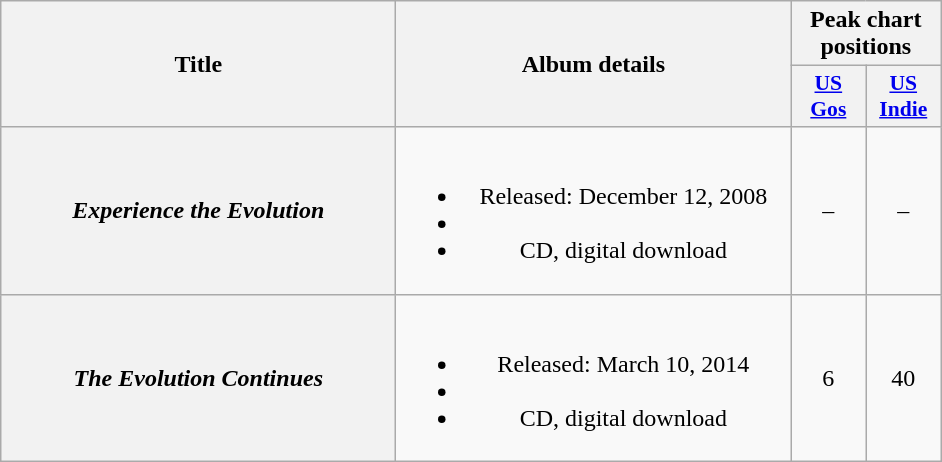<table class="wikitable plainrowheaders" style="text-align:center;">
<tr>
<th scope="col" rowspan="2" style="width:16em;">Title</th>
<th scope="col" rowspan="2" style="width:16em;">Album details</th>
<th scope="col" colspan="3">Peak chart positions</th>
</tr>
<tr>
<th style="width:3em; font-size:90%"><a href='#'>US<br>Gos</a></th>
<th style="width:3em; font-size:90%"><a href='#'>US<br>Indie</a></th>
</tr>
<tr>
<th scope="row"><em>Experience the Evolution</em></th>
<td><br><ul><li>Released: December 12, 2008</li><li></li><li>CD, digital download</li></ul></td>
<td>–</td>
<td>–</td>
</tr>
<tr>
<th scope="row"><em>The Evolution Continues</em></th>
<td><br><ul><li>Released: March 10, 2014</li><li></li><li>CD, digital download</li></ul></td>
<td>6</td>
<td>40</td>
</tr>
</table>
